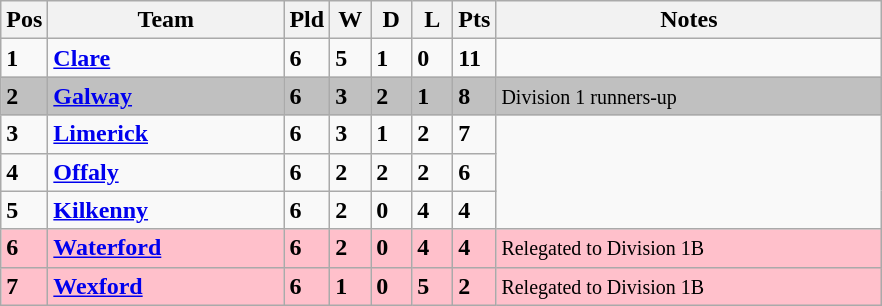<table class="wikitable" style="text-align: centre;">
<tr>
<th width=20>Pos</th>
<th width=150>Team</th>
<th width=20>Pld</th>
<th width=20>W</th>
<th width=20>D</th>
<th width=20>L</th>
<th width=20>Pts</th>
<th width=250>Notes</th>
</tr>
<tr>
<td><strong>1</strong></td>
<td align=left><strong> <a href='#'>Clare</a> </strong></td>
<td><strong>6</strong></td>
<td><strong>5</strong></td>
<td><strong>1</strong></td>
<td><strong>0</strong></td>
<td><strong>11</strong></td>
</tr>
<tr style="background:silver;">
<td><strong>2</strong></td>
<td align=left><strong> <a href='#'>Galway</a> </strong></td>
<td><strong>6</strong></td>
<td><strong>3</strong></td>
<td><strong>2</strong></td>
<td><strong>1</strong></td>
<td><strong>8</strong></td>
<td><small> Division 1 runners-up</small></td>
</tr>
<tr>
<td><strong>3</strong></td>
<td align=left><strong> <a href='#'>Limerick</a> </strong></td>
<td><strong>6</strong></td>
<td><strong>3</strong></td>
<td><strong>1</strong></td>
<td><strong>2</strong></td>
<td><strong>7</strong></td>
</tr>
<tr style>
<td><strong>4</strong></td>
<td align=left><strong> <a href='#'>Offaly</a> </strong></td>
<td><strong>6</strong></td>
<td><strong>2</strong></td>
<td><strong>2</strong></td>
<td><strong>2</strong></td>
<td><strong>6</strong></td>
</tr>
<tr>
<td><strong>5</strong></td>
<td align=left><strong> <a href='#'>Kilkenny</a> </strong></td>
<td><strong>6</strong></td>
<td><strong>2</strong></td>
<td><strong>0</strong></td>
<td><strong>4</strong></td>
<td><strong>4</strong></td>
</tr>
<tr style="background:#FFC0CB;">
<td><strong>6</strong></td>
<td align=left><strong> <a href='#'>Waterford</a> </strong></td>
<td><strong>6</strong></td>
<td><strong>2</strong></td>
<td><strong>0</strong></td>
<td><strong>4</strong></td>
<td><strong>4</strong></td>
<td><small> Relegated to Division 1B</small></td>
</tr>
<tr style="background:#FFC0CB;">
<td><strong>7</strong></td>
<td align=left><strong> <a href='#'>Wexford</a> </strong></td>
<td><strong>6</strong></td>
<td><strong>1</strong></td>
<td><strong>0</strong></td>
<td><strong>5</strong></td>
<td><strong>2</strong></td>
<td><small> Relegated to Division 1B</small></td>
</tr>
</table>
